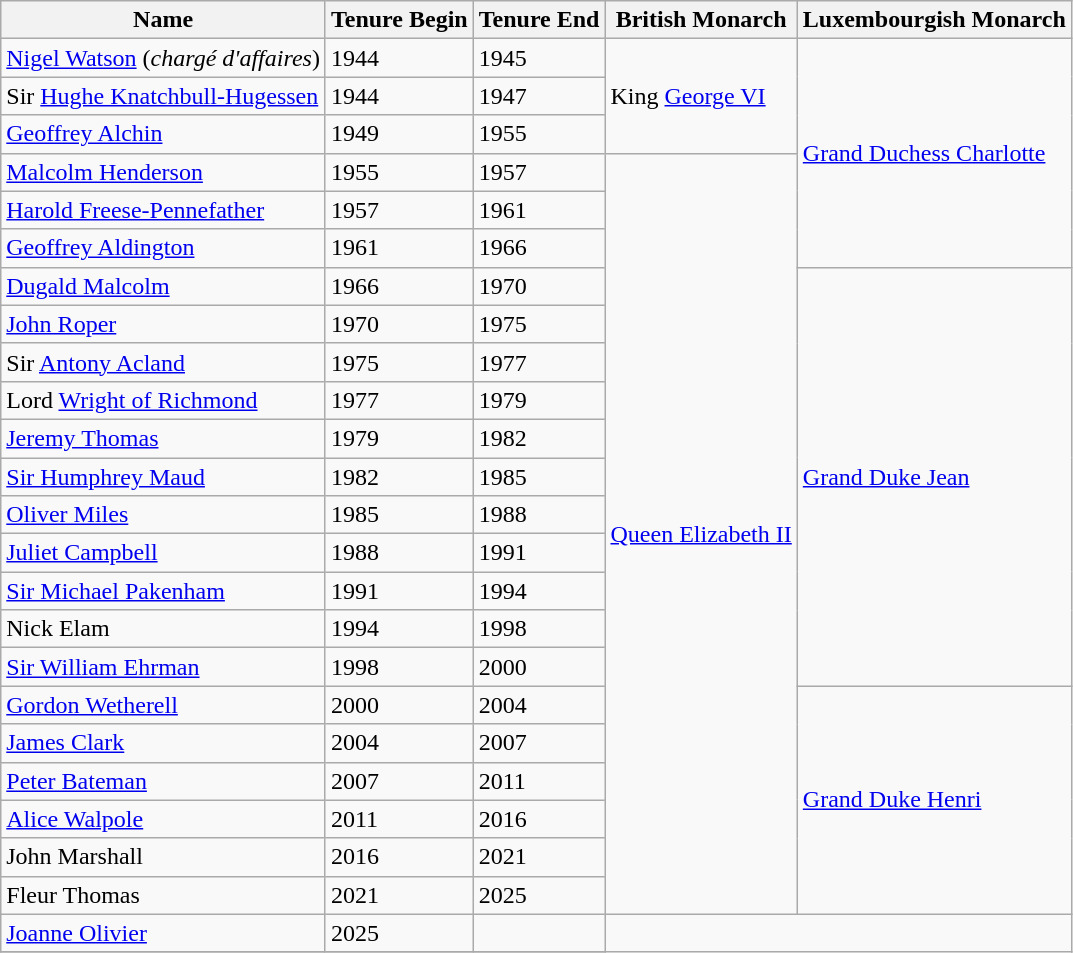<table class="wikitable">
<tr>
<th>Name</th>
<th>Tenure Begin</th>
<th>Tenure End</th>
<th>British Monarch</th>
<th>Luxembourgish Monarch</th>
</tr>
<tr>
<td><a href='#'>Nigel Watson</a> (<em>chargé d'affaires</em>)</td>
<td>1944</td>
<td>1945</td>
<td rowspan="3">King <a href='#'>George VI</a></td>
<td rowspan="6"><a href='#'>Grand Duchess Charlotte</a></td>
</tr>
<tr>
<td>Sir <a href='#'>Hughe Knatchbull-Hugessen</a></td>
<td>1944</td>
<td>1947</td>
</tr>
<tr>
<td><a href='#'>Geoffrey Alchin</a></td>
<td>1949</td>
<td>1955</td>
</tr>
<tr>
<td><a href='#'>Malcolm Henderson</a></td>
<td>1955</td>
<td>1957</td>
<td rowspan="20"><a href='#'>Queen Elizabeth II</a></td>
</tr>
<tr>
<td><a href='#'>Harold Freese-Pennefather</a></td>
<td>1957</td>
<td>1961</td>
</tr>
<tr>
<td><a href='#'>Geoffrey Aldington</a></td>
<td>1961</td>
<td>1966</td>
</tr>
<tr>
<td><a href='#'>Dugald Malcolm</a></td>
<td>1966</td>
<td>1970</td>
<td rowspan="11"><a href='#'>Grand Duke Jean</a></td>
</tr>
<tr>
<td><a href='#'>John Roper</a></td>
<td>1970</td>
<td>1975</td>
</tr>
<tr>
<td>Sir <a href='#'>Antony Acland</a></td>
<td>1975</td>
<td>1977</td>
</tr>
<tr>
<td>Lord <a href='#'>Wright of Richmond</a></td>
<td>1977</td>
<td>1979</td>
</tr>
<tr>
<td><a href='#'>Jeremy Thomas</a></td>
<td>1979</td>
<td>1982</td>
</tr>
<tr>
<td><a href='#'>Sir Humphrey Maud</a></td>
<td>1982</td>
<td>1985</td>
</tr>
<tr>
<td><a href='#'>Oliver Miles</a></td>
<td>1985</td>
<td>1988</td>
</tr>
<tr>
<td><a href='#'>Juliet Campbell</a></td>
<td>1988</td>
<td>1991</td>
</tr>
<tr>
<td><a href='#'>Sir Michael Pakenham</a></td>
<td>1991</td>
<td>1994</td>
</tr>
<tr>
<td>Nick Elam</td>
<td>1994</td>
<td>1998</td>
</tr>
<tr>
<td><a href='#'>Sir William Ehrman</a></td>
<td>1998</td>
<td>2000</td>
</tr>
<tr>
<td><a href='#'>Gordon Wetherell</a></td>
<td>2000</td>
<td>2004</td>
<td rowspan="6"><a href='#'>Grand Duke Henri</a></td>
</tr>
<tr>
<td><a href='#'>James Clark</a></td>
<td>2004</td>
<td>2007</td>
</tr>
<tr>
<td><a href='#'>Peter Bateman</a></td>
<td>2007</td>
<td>2011</td>
</tr>
<tr>
<td><a href='#'>Alice Walpole</a></td>
<td>2011</td>
<td>2016</td>
</tr>
<tr>
<td>John Marshall</td>
<td>2016</td>
<td>2021</td>
</tr>
<tr>
<td>Fleur Thomas</td>
<td>2021</td>
<td>2025</td>
</tr>
<tr>
<td><onlyinclude><a href='#'>Joanne Olivier</a></onlyinclude></td>
<td>2025</td>
<td></td>
</tr>
<tr>
</tr>
</table>
